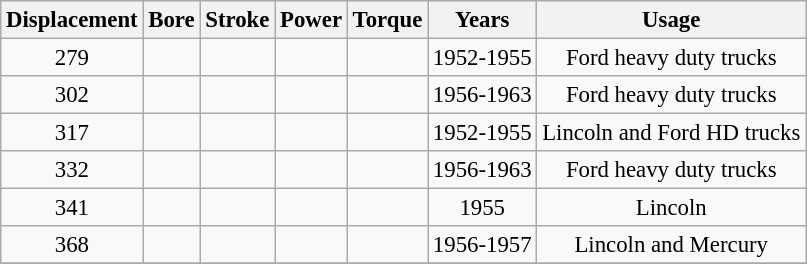<table class="wikitable" style="text-align:center; font-size:95%">
<tr>
<th>Displacement</th>
<th>Bore</th>
<th>Stroke</th>
<th>Power</th>
<th>Torque</th>
<th>Years</th>
<th>Usage</th>
</tr>
<tr>
<td>279</td>
<td></td>
<td></td>
<td></td>
<td></td>
<td>1952-1955</td>
<td>Ford heavy duty trucks</td>
</tr>
<tr>
<td>302</td>
<td></td>
<td></td>
<td></td>
<td></td>
<td>1956-1963</td>
<td>Ford heavy duty trucks</td>
</tr>
<tr>
<td>317</td>
<td></td>
<td></td>
<td></td>
<td></td>
<td>1952-1955</td>
<td>Lincoln and Ford HD trucks</td>
</tr>
<tr>
<td>332</td>
<td></td>
<td></td>
<td></td>
<td></td>
<td>1956-1963</td>
<td>Ford heavy duty trucks</td>
</tr>
<tr>
<td>341</td>
<td></td>
<td></td>
<td></td>
<td></td>
<td>1955</td>
<td>Lincoln</td>
</tr>
<tr>
<td>368</td>
<td></td>
<td></td>
<td></td>
<td></td>
<td>1956-1957</td>
<td>Lincoln and Mercury</td>
</tr>
<tr>
</tr>
</table>
